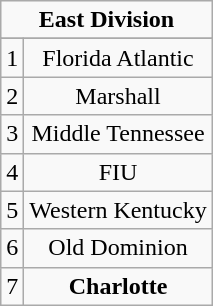<table class="wikitable">
<tr align="center">
<td align="center" Colspan="3"><strong>East Division</strong></td>
</tr>
<tr align="center">
</tr>
<tr align="center">
<td>1</td>
<td>Florida Atlantic</td>
</tr>
<tr align="center">
<td>2</td>
<td>Marshall</td>
</tr>
<tr align="center">
<td>3</td>
<td>Middle Tennessee</td>
</tr>
<tr align="center">
<td>4</td>
<td>FIU</td>
</tr>
<tr align="center">
<td>5</td>
<td>Western Kentucky</td>
</tr>
<tr align="center">
<td>6</td>
<td>Old Dominion</td>
</tr>
<tr align="center">
<td>7</td>
<td><strong>Charlotte</strong></td>
</tr>
</table>
